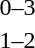<table style="text-align:center">
<tr>
<th width=200></th>
<th width=100></th>
<th width=200></th>
</tr>
<tr>
<td align=right></td>
<td>0–3</td>
<td align=left></td>
</tr>
<tr>
<td align=right></td>
<td>1–2</td>
<td align=left></td>
</tr>
</table>
